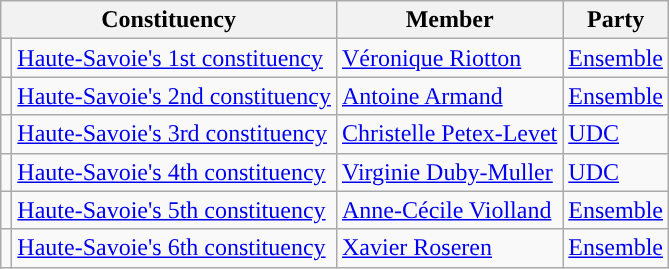<table class="wikitable">
<tr>
<th colspan="2">Constituency</th>
<th>Member</th>
<th>Party</th>
</tr>
<tr>
<td style="background-color: "></td>
<td><a href='#'>Haute-Savoie's 1st constituency</a></td>
<td><a href='#'>Véronique Riotton</a></td>
<td><a href='#'>Ensemble</a></td>
</tr>
<tr>
<td style="background-color: "></td>
<td><a href='#'>Haute-Savoie's 2nd constituency</a></td>
<td><a href='#'>Antoine Armand</a></td>
<td><a href='#'>Ensemble</a></td>
</tr>
<tr>
<td style="background-color: "></td>
<td><a href='#'>Haute-Savoie's 3rd constituency</a></td>
<td><a href='#'>Christelle Petex-Levet</a></td>
<td><a href='#'>UDC</a></td>
</tr>
<tr>
<td style="background-color: "></td>
<td><a href='#'>Haute-Savoie's 4th constituency</a></td>
<td><a href='#'>Virginie Duby-Muller</a></td>
<td><a href='#'>UDC</a></td>
</tr>
<tr>
<td style="background-color: "></td>
<td><a href='#'>Haute-Savoie's 5th constituency</a></td>
<td><a href='#'>Anne-Cécile Violland</a></td>
<td><a href='#'>Ensemble</a></td>
</tr>
<tr>
<td style="background-color: "></td>
<td><a href='#'>Haute-Savoie's 6th constituency</a></td>
<td><a href='#'>Xavier Roseren</a></td>
<td><a href='#'>Ensemble</a></td>
</tr>
</table>
